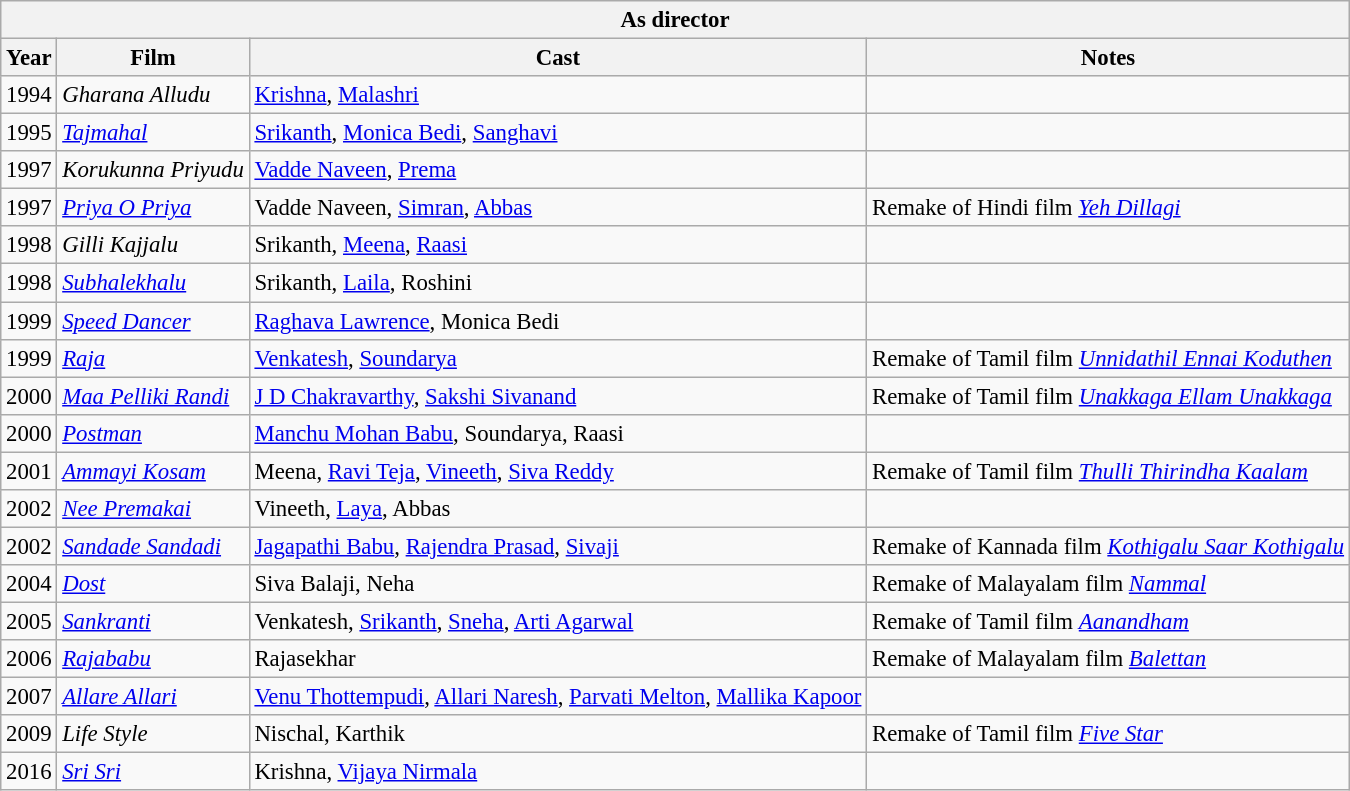<table class="wikitable" style="font-size: 95%;">
<tr>
<th colspan="4">As director</th>
</tr>
<tr>
<th>Year</th>
<th>Film</th>
<th>Cast</th>
<th>Notes</th>
</tr>
<tr>
<td>1994</td>
<td><em>Gharana Alludu</em></td>
<td><a href='#'>Krishna</a>, <a href='#'>Malashri</a></td>
<td></td>
</tr>
<tr>
<td>1995</td>
<td><em><a href='#'>Tajmahal</a></em></td>
<td><a href='#'>Srikanth</a>, <a href='#'>Monica Bedi</a>, <a href='#'>Sanghavi</a></td>
<td></td>
</tr>
<tr>
<td>1997</td>
<td><em>Korukunna Priyudu</em></td>
<td><a href='#'>Vadde Naveen</a>, <a href='#'>Prema</a></td>
<td></td>
</tr>
<tr>
<td>1997</td>
<td><em><a href='#'>Priya O Priya</a></em></td>
<td>Vadde Naveen, <a href='#'>Simran</a>, <a href='#'>Abbas</a></td>
<td>Remake of Hindi film <em><a href='#'>Yeh Dillagi</a></em></td>
</tr>
<tr>
<td>1998</td>
<td><em>Gilli Kajjalu</em></td>
<td>Srikanth, <a href='#'>Meena</a>, <a href='#'>Raasi</a></td>
<td></td>
</tr>
<tr>
<td>1998</td>
<td><em><a href='#'>Subhalekhalu</a></em></td>
<td>Srikanth, <a href='#'>Laila</a>, Roshini</td>
<td></td>
</tr>
<tr>
<td>1999</td>
<td><em><a href='#'>Speed Dancer</a></em></td>
<td><a href='#'>Raghava Lawrence</a>, Monica Bedi</td>
<td></td>
</tr>
<tr>
<td>1999</td>
<td><em><a href='#'>Raja</a></em></td>
<td><a href='#'>Venkatesh</a>, <a href='#'>Soundarya</a></td>
<td>Remake of Tamil film <em><a href='#'>Unnidathil Ennai Koduthen</a></em></td>
</tr>
<tr>
<td>2000</td>
<td><em><a href='#'>Maa Pelliki Randi</a></em></td>
<td><a href='#'>J D Chakravarthy</a>, <a href='#'>Sakshi Sivanand</a></td>
<td>Remake of Tamil film <em><a href='#'>Unakkaga Ellam Unakkaga</a></em></td>
</tr>
<tr>
<td>2000</td>
<td><em><a href='#'>Postman</a></em></td>
<td><a href='#'>Manchu Mohan Babu</a>, Soundarya, Raasi</td>
<td></td>
</tr>
<tr>
<td>2001</td>
<td><em><a href='#'>Ammayi Kosam</a></em></td>
<td>Meena, <a href='#'>Ravi Teja</a>, <a href='#'>Vineeth</a>, <a href='#'>Siva Reddy</a></td>
<td>Remake of Tamil film <em><a href='#'>Thulli Thirindha Kaalam</a></em></td>
</tr>
<tr>
<td>2002</td>
<td><em><a href='#'>Nee Premakai</a></em></td>
<td>Vineeth, <a href='#'>Laya</a>, Abbas</td>
<td></td>
</tr>
<tr>
<td>2002</td>
<td><em><a href='#'>Sandade Sandadi</a></em></td>
<td><a href='#'>Jagapathi Babu</a>, <a href='#'>Rajendra Prasad</a>, <a href='#'>Sivaji</a></td>
<td>Remake of Kannada film <em><a href='#'>Kothigalu Saar Kothigalu</a></em></td>
</tr>
<tr>
<td>2004</td>
<td><em><a href='#'>Dost</a></em></td>
<td>Siva Balaji, Neha</td>
<td>Remake of Malayalam film <em><a href='#'>Nammal</a></em></td>
</tr>
<tr>
<td>2005</td>
<td><em><a href='#'>Sankranti</a></em></td>
<td>Venkatesh, <a href='#'>Srikanth</a>, <a href='#'>Sneha</a>, <a href='#'>Arti Agarwal</a></td>
<td>Remake of Tamil film <em><a href='#'>Aanandham</a></em></td>
</tr>
<tr>
<td>2006</td>
<td><em><a href='#'>Rajababu</a></em></td>
<td>Rajasekhar</td>
<td>Remake of Malayalam film <em><a href='#'>Balettan</a></em></td>
</tr>
<tr>
<td>2007</td>
<td><em><a href='#'>Allare Allari</a></em></td>
<td><a href='#'>Venu Thottempudi</a>, <a href='#'>Allari Naresh</a>, <a href='#'>Parvati Melton</a>, <a href='#'>Mallika Kapoor</a></td>
<td></td>
</tr>
<tr>
<td>2009</td>
<td><em>Life Style</em></td>
<td>Nischal, Karthik</td>
<td>Remake of Tamil film <em><a href='#'>Five Star</a></em></td>
</tr>
<tr>
<td>2016</td>
<td><em><a href='#'>Sri Sri</a></em></td>
<td>Krishna, <a href='#'>Vijaya Nirmala </a></td>
<td></td>
</tr>
</table>
